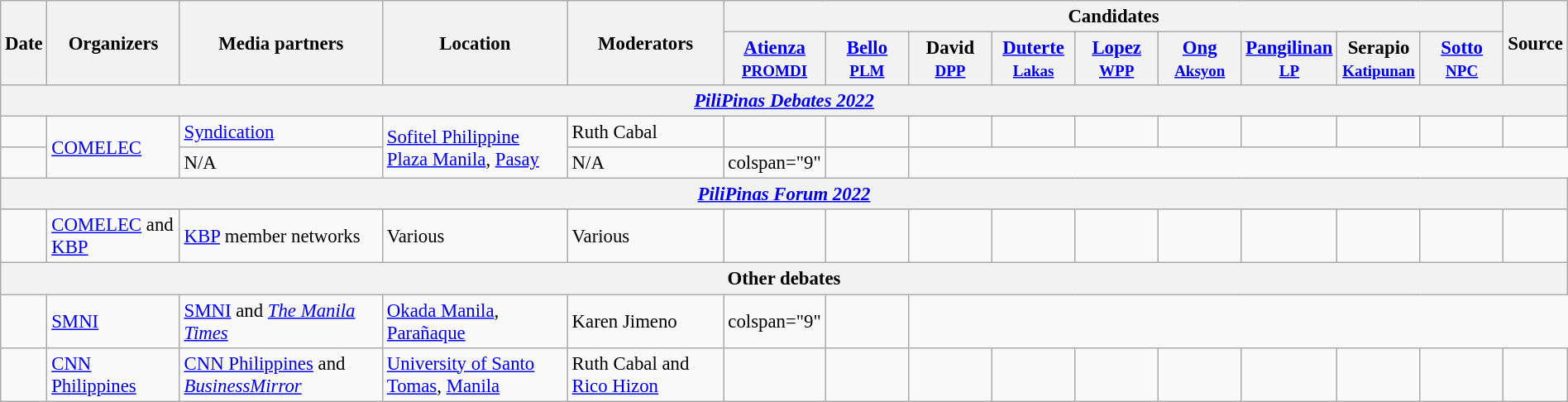<table class="wikitable" style="margin-left: auto; margin-right: auto; border: none;font-size:95%;">
<tr>
<th rowspan="2">Date</th>
<th rowspan="2">Organizers</th>
<th rowspan="2">Media partners</th>
<th rowspan="2">Location</th>
<th rowspan="2">Moderators</th>
<th colspan="9">Candidates</th>
<th rowspan="2">Source</th>
</tr>
<tr>
<th class="unsortable" style="width:60px;:"><a href='#'>Atienza</a><br><small><a href='#'>PROMDI</a></small></th>
<th class="unsortable" style="width:60px;"><a href='#'>Bello</a><br><small><a href='#'>PLM</a></small></th>
<th class="unsortable" style="width:60px;">David<br><small><a href='#'>DPP</a></small></th>
<th class="unsortable" style="width:60px;"><a href='#'>Duterte</a><br><small><a href='#'>Lakas</a></small></th>
<th class="unsortable" style="width:60px;"><a href='#'>Lopez</a><br><small><a href='#'>WPP</a></small></th>
<th class="unsortable" style="width:60px;"><a href='#'>Ong</a><br><small><a href='#'>Aksyon</a></small></th>
<th class="unsortable" style="width:60px;"><a href='#'>Pangilinan</a><br><small><a href='#'>LP</a></small></th>
<th class="unsortable" style="width:60px;">Serapio<br><small><a href='#'>Katipunan</a></small></th>
<th class="unsortable" style="width:60px;"><a href='#'>Sotto</a><br><small><a href='#'>NPC</a></small></th>
</tr>
<tr>
<th colspan="15"><em><a href='#'>PiliPinas Debates 2022</a></em></th>
</tr>
<tr>
<td></td>
<td rowspan="2"><a href='#'>COMELEC</a></td>
<td><a href='#'>Syndication</a></td>
<td rowspan="2"><a href='#'>Sofitel Philippine Plaza Manila</a>, <a href='#'>Pasay</a></td>
<td>Ruth Cabal</td>
<td></td>
<td></td>
<td></td>
<td></td>
<td></td>
<td></td>
<td></td>
<td></td>
<td></td>
<td style="text-align:center;"></td>
</tr>
<tr>
<td></td>
<td>N/A</td>
<td>N/A</td>
<td>colspan="9" </td>
<td style="text-align:center;"></td>
</tr>
<tr>
<th colspan="15"><em><a href='#'>PiliPinas Forum 2022</a></em></th>
</tr>
<tr>
<td></td>
<td><a href='#'>COMELEC</a> and <a href='#'>KBP</a></td>
<td><a href='#'>KBP</a> member networks</td>
<td>Various</td>
<td>Various</td>
<td></td>
<td></td>
<td></td>
<td></td>
<td></td>
<td></td>
<td></td>
<td></td>
<td></td>
<td style="text-align:center;"></td>
</tr>
<tr>
<th colspan="15">Other debates</th>
</tr>
<tr>
<td></td>
<td><a href='#'>SMNI</a></td>
<td><a href='#'>SMNI</a> and <em><a href='#'>The Manila Times</a></em></td>
<td><a href='#'>Okada Manila</a>, <a href='#'>Parañaque</a></td>
<td>Karen Jimeno</td>
<td>colspan="9" </td>
<td style="text-align:center;"></td>
</tr>
<tr>
<td></td>
<td><a href='#'>CNN Philippines</a></td>
<td><a href='#'>CNN Philippines</a> and <em><a href='#'>BusinessMirror</a></em></td>
<td><a href='#'>University of Santo Tomas</a>, <a href='#'>Manila</a></td>
<td>Ruth Cabal and <a href='#'>Rico Hizon</a></td>
<td></td>
<td></td>
<td></td>
<td></td>
<td></td>
<td></td>
<td></td>
<td></td>
<td></td>
<td style="text-align:center;"></td>
</tr>
<tr>
</tr>
</table>
